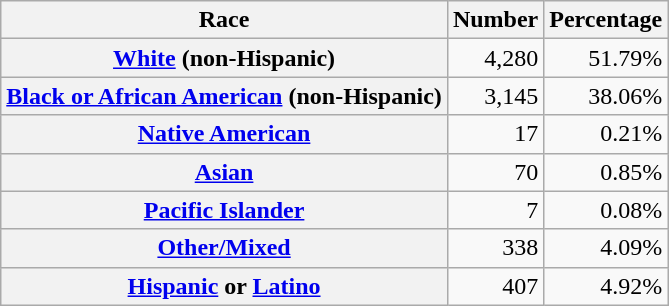<table class="wikitable" style="text-align:right">
<tr>
<th scope="col">Race</th>
<th scope="col">Number</th>
<th scope="col">Percentage</th>
</tr>
<tr>
<th scope="row"><a href='#'>White</a> (non-Hispanic)</th>
<td>4,280</td>
<td>51.79%</td>
</tr>
<tr>
<th scope="row"><a href='#'>Black or African American</a> (non-Hispanic)</th>
<td>3,145</td>
<td>38.06%</td>
</tr>
<tr>
<th scope="row"><a href='#'>Native American</a></th>
<td>17</td>
<td>0.21%</td>
</tr>
<tr>
<th scope="row"><a href='#'>Asian</a></th>
<td>70</td>
<td>0.85%</td>
</tr>
<tr>
<th scope="row"><a href='#'>Pacific Islander</a></th>
<td>7</td>
<td>0.08%</td>
</tr>
<tr>
<th scope="row"><a href='#'>Other/Mixed</a></th>
<td>338</td>
<td>4.09%</td>
</tr>
<tr>
<th scope="row"><a href='#'>Hispanic</a> or <a href='#'>Latino</a></th>
<td>407</td>
<td>4.92%</td>
</tr>
</table>
